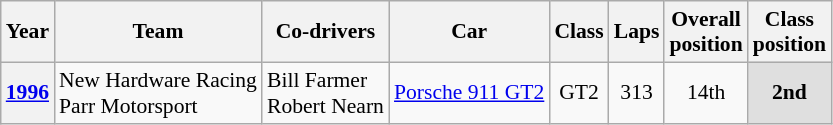<table class="wikitable" style="text-align:center; font-size:90%">
<tr>
<th>Year</th>
<th>Team</th>
<th>Co-drivers</th>
<th>Car</th>
<th>Class</th>
<th>Laps</th>
<th>Overall<br>position</th>
<th>Class<br>position</th>
</tr>
<tr>
<th><a href='#'>1996</a></th>
<td align="left"> New Hardware Racing<br> Parr Motorsport</td>
<td align="left"> Bill Farmer <br> Robert Nearn</td>
<td align="left"><a href='#'>Porsche 911 GT2</a></td>
<td>GT2</td>
<td>313</td>
<td>14th</td>
<td style="background:#DFDFDF;"><strong>2nd</strong></td>
</tr>
</table>
